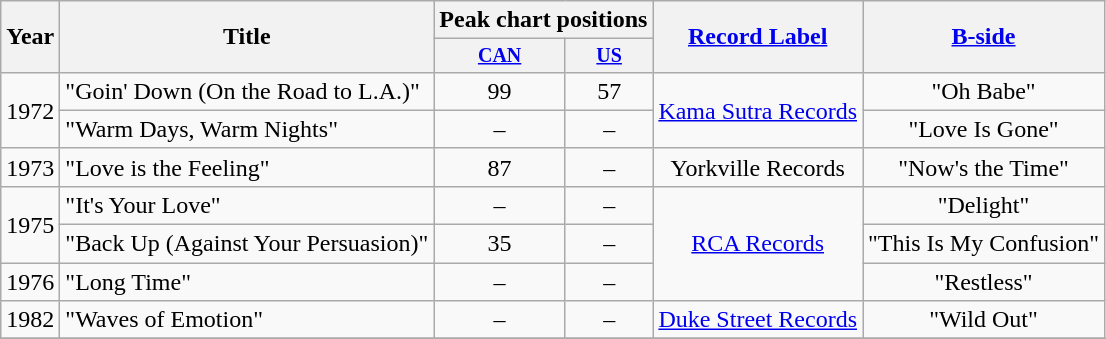<table class="wikitable" style=text-align:center;>
<tr>
<th rowspan="2">Year</th>
<th rowspan="2">Title</th>
<th colspan="2">Peak chart positions</th>
<th rowspan="2"><a href='#'>Record Label</a></th>
<th rowspan="2"><a href='#'>B-side</a></th>
</tr>
<tr style="font-size:smaller;">
<th align=centre><a href='#'>CAN</a></th>
<th align=centre><a href='#'>US</a></th>
</tr>
<tr>
<td rowspan="2">1972</td>
<td align=left>"Goin' Down (On the Road to L.A.)"</td>
<td>99</td>
<td>57</td>
<td rowspan="2"><a href='#'>Kama Sutra Records</a></td>
<td>"Oh Babe"</td>
</tr>
<tr>
<td align=left>"Warm Days, Warm Nights"</td>
<td>–</td>
<td>–</td>
<td>"Love Is Gone"</td>
</tr>
<tr>
<td rowspan="1">1973</td>
<td align=left>"Love is the Feeling"</td>
<td>87</td>
<td>–</td>
<td rowspan="1">Yorkville Records</td>
<td>"Now's the Time"</td>
</tr>
<tr>
<td rowspan="2">1975</td>
<td align=left>"It's Your Love"</td>
<td>–</td>
<td>–</td>
<td rowspan="3"><a href='#'>RCA Records</a></td>
<td>"Delight"</td>
</tr>
<tr>
<td align=left>"Back Up (Against Your Persuasion)"</td>
<td>35</td>
<td>–</td>
<td>"This Is My Confusion"</td>
</tr>
<tr>
<td rowspan="1">1976</td>
<td align=left>"Long Time"</td>
<td>–</td>
<td>–</td>
<td>"Restless"</td>
</tr>
<tr>
<td rowspan="1">1982</td>
<td align=left>"Waves of Emotion"</td>
<td>–</td>
<td>–</td>
<td rowspan="1"><a href='#'>Duke Street Records</a></td>
<td>"Wild Out"</td>
</tr>
<tr>
</tr>
</table>
